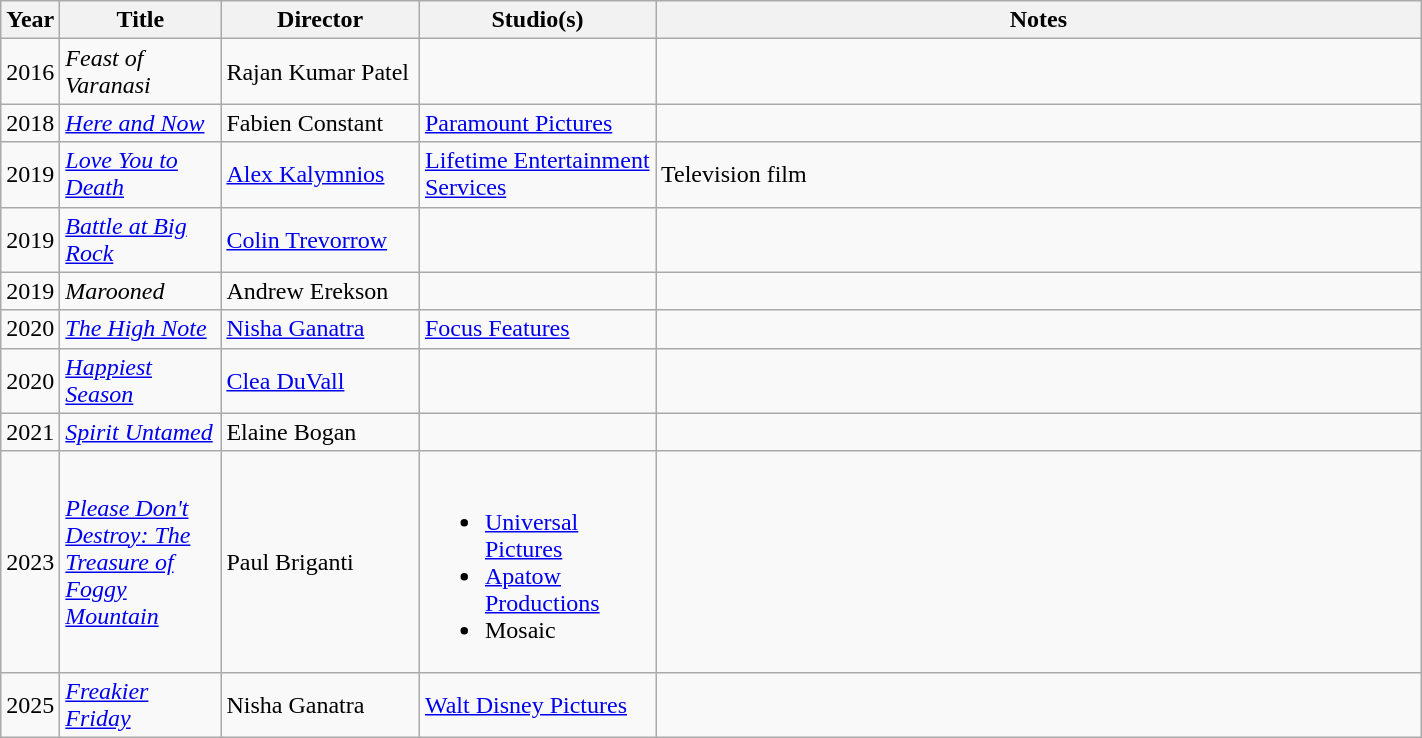<table class="wikitable sortable" width=75%>
<tr>
<th width="15">Year</th>
<th width="100">Title</th>
<th width="125">Director</th>
<th width="150">Studio(s)</th>
<th>Notes</th>
</tr>
<tr>
<td>2016</td>
<td><em>Feast of Varanasi</em></td>
<td>Rajan Kumar Patel</td>
<td></td>
<td></td>
</tr>
<tr>
<td>2018</td>
<td><em><a href='#'>Here and Now</a></em></td>
<td>Fabien Constant</td>
<td><a href='#'>Paramount Pictures</a></td>
<td></td>
</tr>
<tr>
<td>2019</td>
<td><em><a href='#'>Love You to Death</a></em></td>
<td><a href='#'>Alex Kalymnios</a></td>
<td><a href='#'>Lifetime Entertainment Services</a></td>
<td>Television film</td>
</tr>
<tr>
<td>2019</td>
<td><em><a href='#'>Battle at Big Rock</a></em></td>
<td><a href='#'>Colin Trevorrow</a></td>
<td></td>
<td></td>
</tr>
<tr>
<td>2019</td>
<td><em>Marooned</em></td>
<td>Andrew Erekson</td>
<td></td>
<td></td>
</tr>
<tr>
<td>2020</td>
<td><em><a href='#'>The High Note</a></em></td>
<td><a href='#'>Nisha Ganatra</a></td>
<td><a href='#'>Focus Features</a></td>
<td></td>
</tr>
<tr>
<td>2020</td>
<td><em><a href='#'>Happiest Season</a></em></td>
<td><a href='#'>Clea DuVall</a></td>
<td></td>
<td></td>
</tr>
<tr>
<td>2021</td>
<td><em><a href='#'>Spirit Untamed</a></em></td>
<td>Elaine Bogan</td>
<td></td>
<td></td>
</tr>
<tr>
<td>2023</td>
<td><em><a href='#'>Please Don't Destroy: The Treasure of Foggy Mountain</a></em></td>
<td>Paul Briganti</td>
<td {{Plainlist><br><ul><li><a href='#'>Universal Pictures</a></li><li><a href='#'>Apatow Productions</a></li><li>Mosaic</li></ul></td>
<td></td>
</tr>
<tr>
<td>2025</td>
<td><em><a href='#'>Freakier Friday</a></em></td>
<td>Nisha Ganatra</td>
<td><a href='#'>Walt Disney Pictures</a></td>
<td></td>
</tr>
</table>
